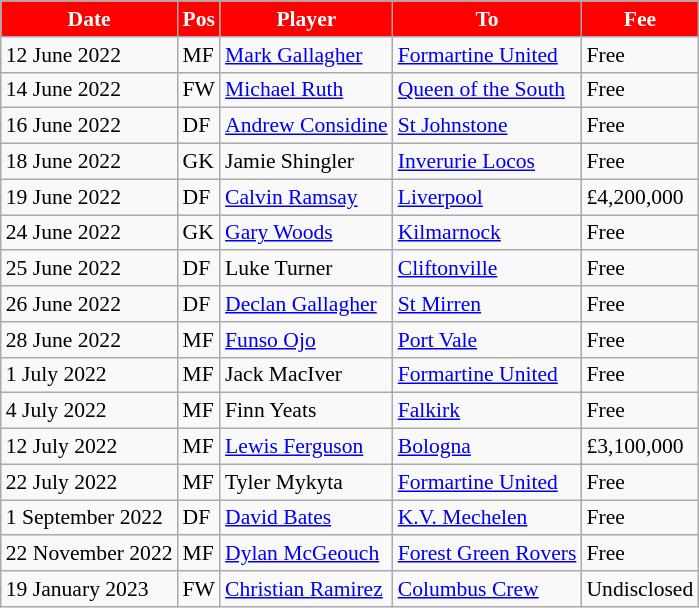<table class="wikitable" style="text-align:center; font-size:90%;text-align:left">
<tr>
<th style="background:#f00; color:#FFFFFF;" scope="col"><strong>Date</strong></th>
<th style="background:#f00; color:#FFFFFF;" scope="col"><strong>Pos</strong></th>
<th style="background:#f00; color:#FFFFFF;" scope="col"><strong>Player</strong></th>
<th style="background:#f00; color:#FFFFFF;" scope="col"><strong>To</strong></th>
<th style="background:#f00; color:#FFFFFF;" scope="col"><strong>Fee</strong></th>
</tr>
<tr>
<td>12 June 2022</td>
<td>MF</td>
<td> <a href='#'>Mark Gallagher</a></td>
<td> <a href='#'>Formartine United</a></td>
<td>Free</td>
</tr>
<tr>
<td>14 June 2022</td>
<td>FW</td>
<td> <a href='#'>Michael Ruth</a></td>
<td> <a href='#'>Queen of the South</a></td>
<td>Free</td>
</tr>
<tr>
<td>16 June 2022</td>
<td>DF</td>
<td> <a href='#'>Andrew Considine</a></td>
<td> <a href='#'>St Johnstone</a></td>
<td>Free</td>
</tr>
<tr>
<td>18 June 2022</td>
<td>GK</td>
<td> Jamie Shingler</td>
<td> <a href='#'>Inverurie Locos</a></td>
<td>Free</td>
</tr>
<tr>
<td>19 June 2022</td>
<td>DF</td>
<td> <a href='#'>Calvin Ramsay</a></td>
<td> <a href='#'>Liverpool</a></td>
<td>£4,200,000</td>
</tr>
<tr>
<td>24 June 2022</td>
<td>GK</td>
<td> <a href='#'>Gary Woods</a></td>
<td> <a href='#'>Kilmarnock</a></td>
<td>Free</td>
</tr>
<tr>
<td>25 June 2022</td>
<td>DF</td>
<td> Luke Turner</td>
<td> <a href='#'>Cliftonville</a></td>
<td>Free</td>
</tr>
<tr>
<td>26 June 2022</td>
<td>DF</td>
<td> <a href='#'>Declan Gallagher</a></td>
<td> <a href='#'>St Mirren</a></td>
<td>Free</td>
</tr>
<tr>
<td>28 June 2022</td>
<td>MF</td>
<td> <a href='#'>Funso Ojo</a></td>
<td> <a href='#'>Port Vale</a></td>
<td>Free</td>
</tr>
<tr>
<td>1 July 2022</td>
<td>MF</td>
<td> Jack MacIver</td>
<td> <a href='#'>Formartine United</a></td>
<td>Free</td>
</tr>
<tr>
<td>4 July 2022</td>
<td>MF</td>
<td> Finn Yeats</td>
<td> <a href='#'>Falkirk</a></td>
<td>Free</td>
</tr>
<tr>
<td>12 July 2022</td>
<td>MF</td>
<td> <a href='#'>Lewis Ferguson</a></td>
<td> <a href='#'>Bologna</a></td>
<td>£3,100,000</td>
</tr>
<tr>
<td>22 July 2022</td>
<td>MF</td>
<td> Tyler Mykyta</td>
<td> <a href='#'>Formartine United</a></td>
<td>Free</td>
</tr>
<tr>
<td>1 September 2022</td>
<td>DF</td>
<td> <a href='#'>David Bates</a></td>
<td> <a href='#'>K.V. Mechelen</a></td>
<td>Free</td>
</tr>
<tr>
<td>22 November 2022</td>
<td>MF</td>
<td> <a href='#'>Dylan McGeouch</a></td>
<td> <a href='#'>Forest Green Rovers</a></td>
<td>Free</td>
</tr>
<tr>
<td>19 January 2023</td>
<td>FW</td>
<td> <a href='#'>Christian Ramirez</a></td>
<td> <a href='#'>Columbus Crew</a></td>
<td>Undisclosed</td>
</tr>
</table>
